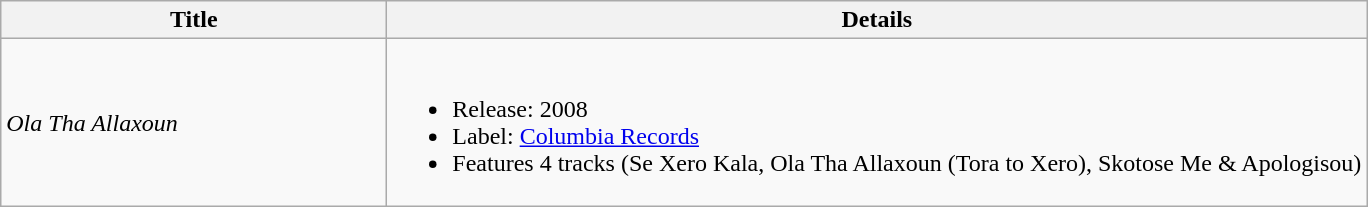<table class="wikitable" style="text-align:center;">
<tr>
<th style="width:250px;">Title</th>
<th>Details</th>
</tr>
<tr>
<td align="left"><em>Ola Tha Allaxoun</em></td>
<td align="left"><br><ul><li>Release: 2008</li><li>Label: <a href='#'>Columbia Records</a></li><li>Features 4 tracks (Se Xero Kala, Ola Tha Allaxoun (Tora to Xero), Skotose Me & Apologisou)</li></ul></td>
</tr>
</table>
